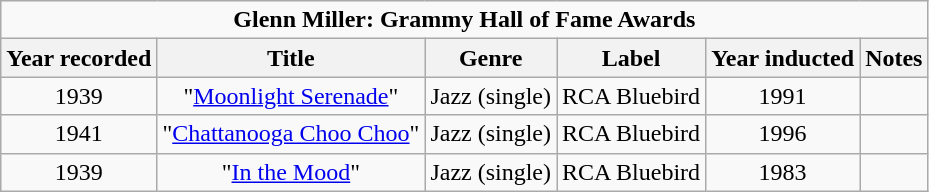<table class=wikitable>
<tr>
<td colspan="6" style="text-align:center;"><strong>Glenn Miller: Grammy Hall of Fame Awards</strong></td>
</tr>
<tr>
<th>Year recorded</th>
<th>Title</th>
<th>Genre</th>
<th>Label</th>
<th>Year inducted</th>
<th>Notes</th>
</tr>
<tr align=center>
<td>1939</td>
<td>"<a href='#'>Moonlight Serenade</a>"</td>
<td>Jazz (single)</td>
<td>RCA Bluebird</td>
<td>1991</td>
<td></td>
</tr>
<tr align=center>
<td>1941</td>
<td>"<a href='#'>Chattanooga Choo Choo</a>"</td>
<td>Jazz (single)</td>
<td>RCA Bluebird</td>
<td>1996</td>
<td></td>
</tr>
<tr align=center>
<td>1939</td>
<td>"<a href='#'>In the Mood</a>"</td>
<td>Jazz (single)</td>
<td>RCA Bluebird</td>
<td>1983</td>
<td></td>
</tr>
</table>
